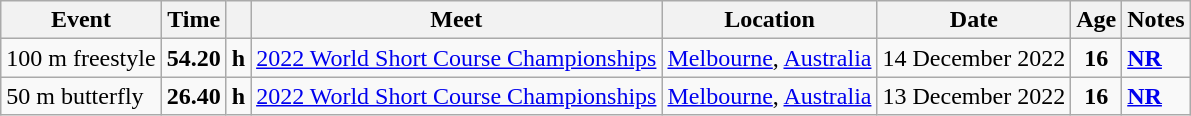<table class="wikitable">
<tr>
<th>Event</th>
<th>Time</th>
<th></th>
<th>Meet</th>
<th>Location</th>
<th>Date</th>
<th>Age</th>
<th>Notes</th>
</tr>
<tr>
<td>100 m freestyle</td>
<td style="text-align:center;"><strong>54.20</strong></td>
<td><strong>h</strong></td>
<td><a href='#'>2022 World Short Course Championships</a></td>
<td><a href='#'>Melbourne</a>, <a href='#'>Australia</a></td>
<td>14 December 2022</td>
<td style="text-align:center;"><strong>16</strong></td>
<td><strong><a href='#'>NR</a></strong></td>
</tr>
<tr>
<td>50 m butterfly</td>
<td style="text-align:center;"><strong>26.40</strong></td>
<td><strong>h</strong></td>
<td><a href='#'>2022 World Short Course Championships</a></td>
<td><a href='#'>Melbourne</a>, <a href='#'>Australia</a></td>
<td>13 December 2022</td>
<td style="text-align:center;"><strong>16</strong></td>
<td><strong><a href='#'>NR</a></strong></td>
</tr>
</table>
